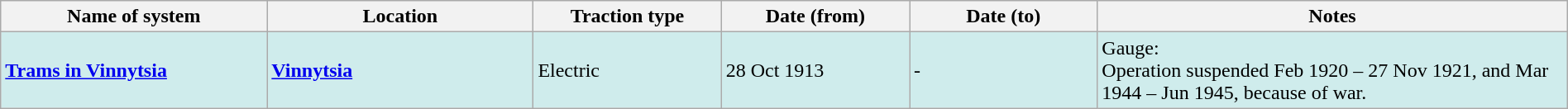<table class="wikitable" style="width:100%;">
<tr>
<th style="width:17%;">Name of system</th>
<th style="width:17%;">Location</th>
<th style="width:12%;">Traction type</th>
<th style="width:12%;">Date (from)</th>
<th style="width:12%;">Date (to)</th>
<th style="width:30%;">Notes</th>
</tr>
<tr style="background:#CFECEC">
<td><strong><a href='#'>Trams in Vinnytsia</a></strong></td>
<td><strong><a href='#'>Vinnytsia</a></strong></td>
<td>Electric</td>
<td>28 Oct 1913</td>
<td>-</td>
<td>Gauge: <br>Operation suspended Feb 1920 – 27 Nov 1921, and Mar 1944 – Jun 1945, because of war.</td>
</tr>
</table>
